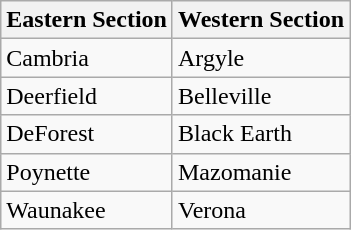<table class="wikitable">
<tr>
<th>Eastern Section</th>
<th>Western Section</th>
</tr>
<tr>
<td>Cambria</td>
<td>Argyle</td>
</tr>
<tr>
<td>Deerfield</td>
<td>Belleville</td>
</tr>
<tr>
<td>DeForest</td>
<td>Black Earth</td>
</tr>
<tr>
<td>Poynette</td>
<td>Mazomanie</td>
</tr>
<tr>
<td>Waunakee</td>
<td>Verona</td>
</tr>
</table>
